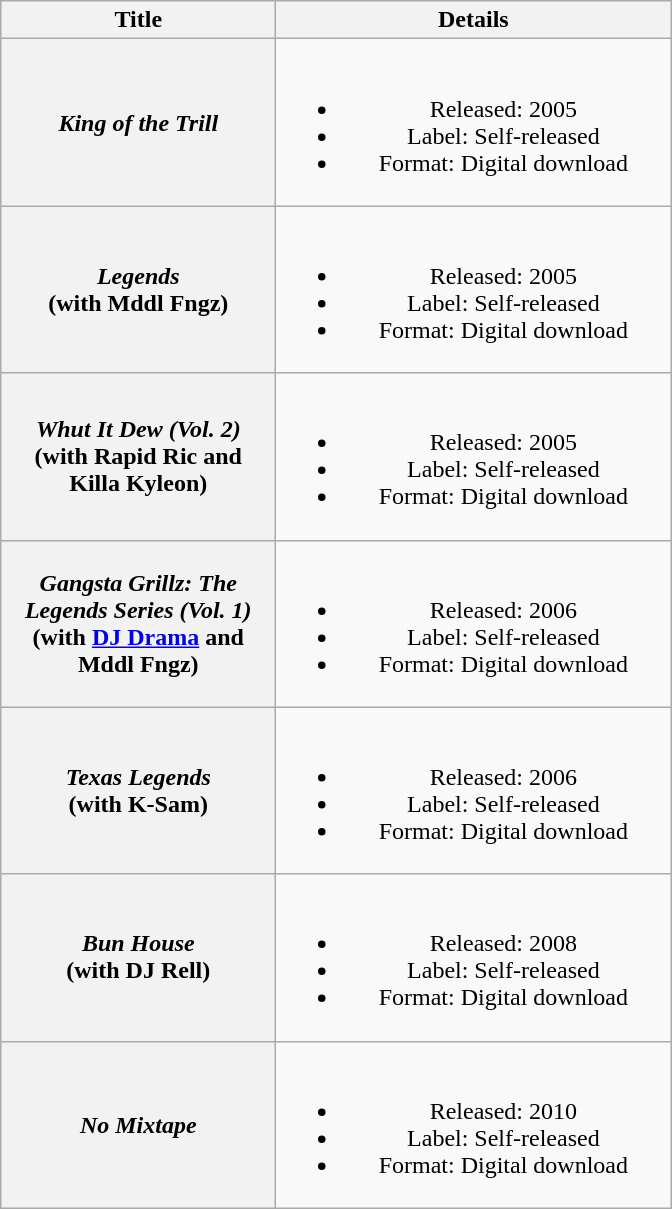<table class="wikitable plainrowheaders" style="text-align:center;">
<tr>
<th scope="col" style="width:11em;">Title</th>
<th scope="col" style="width:16em;">Details</th>
</tr>
<tr>
<th scope="row"><em>King of the Trill</em></th>
<td><br><ul><li>Released: 2005</li><li>Label: Self-released</li><li>Format: Digital download</li></ul></td>
</tr>
<tr>
<th scope="row"><em>Legends</em>  <br><span>(with Mddl Fngz)</span></th>
<td><br><ul><li>Released: 2005</li><li>Label: Self-released</li><li>Format: Digital download</li></ul></td>
</tr>
<tr>
<th scope="row"><em>Whut It Dew (Vol. 2)</em><br><span>(with Rapid Ric and Killa Kyleon)</span></th>
<td><br><ul><li>Released: 2005</li><li>Label: Self-released</li><li>Format: Digital download</li></ul></td>
</tr>
<tr>
<th scope="row"><em>Gangsta Grillz: The Legends Series (Vol. 1)</em><br><span>(with <a href='#'>DJ Drama</a> and Mddl Fngz)</span></th>
<td><br><ul><li>Released: 2006</li><li>Label: Self-released</li><li>Format: Digital download</li></ul></td>
</tr>
<tr>
<th scope="row"><em>Texas Legends</em><br><span>(with K-Sam)</span></th>
<td><br><ul><li>Released: 2006</li><li>Label: Self-released</li><li>Format: Digital download</li></ul></td>
</tr>
<tr>
<th scope="row"><em>Bun House</em><br><span>(with DJ Rell)</span></th>
<td><br><ul><li>Released: 2008</li><li>Label: Self-released</li><li>Format: Digital download</li></ul></td>
</tr>
<tr>
<th scope="row"><em>No Mixtape</em></th>
<td><br><ul><li>Released: 2010</li><li>Label: Self-released</li><li>Format: Digital download</li></ul></td>
</tr>
</table>
